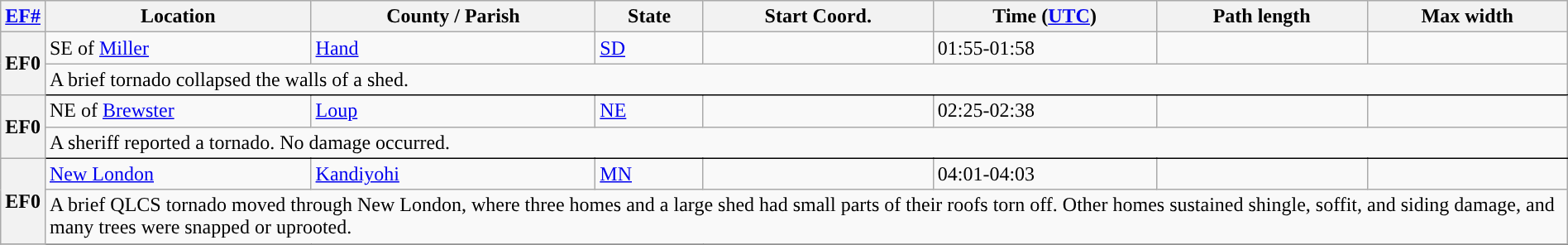<table class="wikitable sortable" style="width:100%;">
<tr>
<th scope="col" width="2%" align="center"><a href='#'>EF#</a></th>
<th scope="col" align="center" class="unsortable">Location</th>
<th scope="col" align="center" class="unsortable">County / Parish</th>
<th scope="col" align="center">State</th>
<th scope="col" align="center">Start Coord.</th>
<th scope="col" align="center">Time (<a href='#'>UTC</a>)</th>
<th scope="col" align="center">Path length</th>
<th scope="col" align="center">Max width</th>
</tr>
<tr>
<th scope="row" rowspan="2" style="background-color:#">EF0</th>
<td>SE of <a href='#'>Miller</a></td>
<td><a href='#'>Hand</a></td>
<td><a href='#'>SD</a></td>
<td></td>
<td>01:55-01:58</td>
<td></td>
<td></td>
</tr>
<tr class="expand-child">
<td colspan="8" style=" border-bottom: 1px solid black;">A brief tornado collapsed the walls of a shed.</td>
</tr>
<tr>
<th scope="row" rowspan="2" style="background-color:#">EF0</th>
<td>NE of <a href='#'>Brewster</a></td>
<td><a href='#'>Loup</a></td>
<td><a href='#'>NE</a></td>
<td></td>
<td>02:25-02:38</td>
<td></td>
<td></td>
</tr>
<tr class="expand-child">
<td colspan="8" style=" border-bottom: 1px solid black;">A sheriff reported a tornado. No damage occurred.</td>
</tr>
<tr>
<th scope="row" rowspan="2" style="background-color:#">EF0</th>
<td><a href='#'>New London</a></td>
<td><a href='#'>Kandiyohi</a></td>
<td><a href='#'>MN</a></td>
<td></td>
<td>04:01-04:03</td>
<td></td>
<td></td>
</tr>
<tr class="expand-child">
<td colspan="8" style=" border-bottom: 1px solid black;">A brief QLCS tornado moved through New London, where three homes and a large shed had small parts of their roofs torn off. Other homes sustained shingle, soffit, and siding damage, and many trees were snapped or uprooted.</td>
</tr>
<tr>
</tr>
</table>
